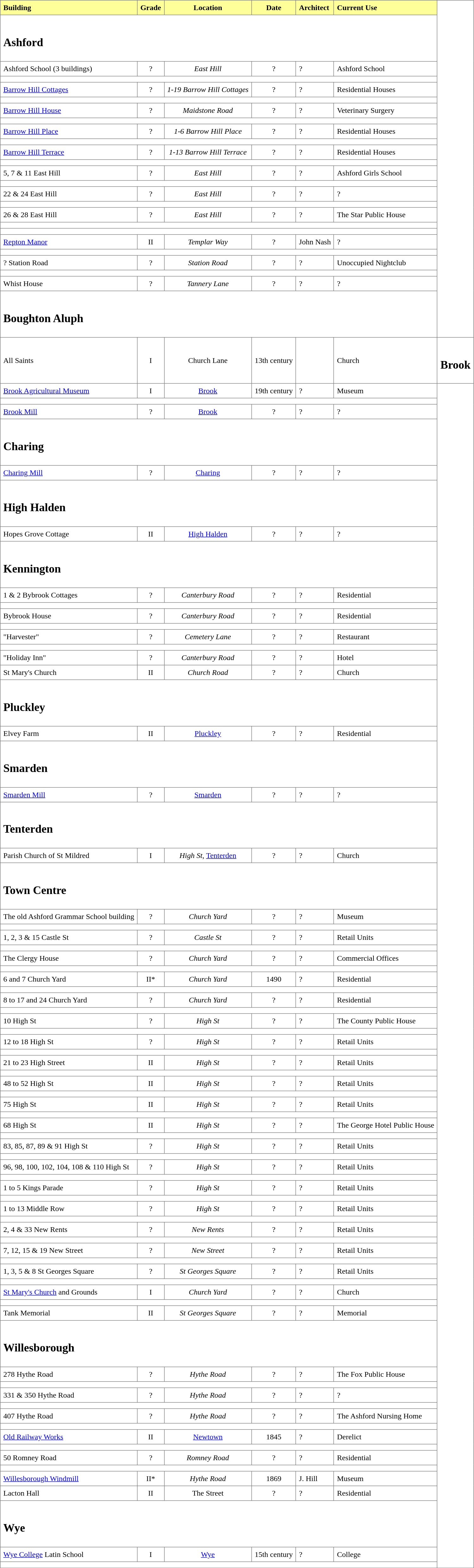<table border=1 style="border-collapse: collapse;" cellpadding=6>
<tr bgcolor=ffff99>
<th align=left>Building</th>
<th align=center>Grade</th>
<th align=center>Location</th>
<th align=center>Date</th>
<th align=left>Architect</th>
<th align=left>Current Use</th>
</tr>
<tr>
<td colspan=6><br><h2>Ashford</h2></td>
</tr>
<tr>
<td>Ashford School (3 buildings)</td>
<td align=center>?</td>
<td align=center><em>East Hill</em></td>
<td align=center>?</td>
<td>?</td>
<td>Ashford School</td>
</tr>
<tr>
<td colspan=6></td>
</tr>
<tr>
<td><a href='#'>Barrow Hill Cottages</a></td>
<td align=center>?</td>
<td align=center><em>1-19 Barrow Hill Cottages</em></td>
<td align=center>?</td>
<td>?</td>
<td>Residential Houses</td>
</tr>
<tr>
<td colspan=6></td>
</tr>
<tr>
<td><a href='#'>Barrow Hill House</a></td>
<td align=center>?</td>
<td align=center><em>Maidstone Road</em></td>
<td align=center>?</td>
<td>?</td>
<td>Veterinary Surgery</td>
</tr>
<tr>
<td colspan=6></td>
</tr>
<tr>
<td><a href='#'>Barrow Hill Place</a></td>
<td align=center>?</td>
<td align=center><em>1-6 Barrow Hill Place</em></td>
<td align=center>?</td>
<td>?</td>
<td>Residential Houses</td>
</tr>
<tr>
<td colspan=6></td>
</tr>
<tr>
<td><a href='#'>Barrow Hill Terrace</a></td>
<td align=center>?</td>
<td align=center><em>1-13 Barrow Hill Terrace</em></td>
<td align=center>?</td>
<td>?</td>
<td>Residential Houses</td>
</tr>
<tr>
<td colspan=6></td>
</tr>
<tr>
<td>5, 7 & 11 East Hill</td>
<td align=center>?</td>
<td align=center><em>East Hill</em></td>
<td align=center>?</td>
<td>?</td>
<td>Ashford Girls School</td>
</tr>
<tr>
<td colspan=6></td>
</tr>
<tr>
<td>22 & 24 East Hill</td>
<td align=center>?</td>
<td align=center><em>East Hill</em></td>
<td align=center>?</td>
<td>?</td>
<td>?</td>
</tr>
<tr>
<td colspan=6></td>
</tr>
<tr>
<td>26 & 28 East Hill</td>
<td align=center>?</td>
<td align=center><em>East Hill</em></td>
<td align=center>?</td>
<td>?</td>
<td>The Star Public House</td>
</tr>
<tr>
<td colspan=6></td>
</tr>
<tr>
<td colspan=6></td>
</tr>
<tr>
<td><a href='#'>Repton Manor</a></td>
<td align=center>II</td>
<td align=center><em>Templar Way</em></td>
<td align=center>?</td>
<td>John Nash</td>
<td>?</td>
</tr>
<tr>
<td colspan=6></td>
</tr>
<tr>
<td>? Station Road</td>
<td align=center>?</td>
<td align=center><em>Station Road</em></td>
<td align=center>?</td>
<td>?</td>
<td>Unoccupied Nightclub</td>
</tr>
<tr>
<td colspan=6></td>
</tr>
<tr>
<td>Whist House</td>
<td align=center>?</td>
<td align=center><em>Tannery Lane</em></td>
<td align=center>?</td>
<td>?</td>
<td>?</td>
</tr>
<tr>
<td colspan=6><br><h2>Boughton Aluph</h2></td>
</tr>
<tr>
<td>All Saints</td>
<td align=center>I</td>
<td align=center>Church Lane</td>
<td align=center>13th century</td>
<td></td>
<td>Church</td>
<td colspan=6><br><h2>Brook</h2></td>
</tr>
<tr>
<td><a href='#'>Brook Agricultural Museum</a></td>
<td align=center>I</td>
<td align=center><a href='#'>Brook</a></td>
<td align=center>19th century</td>
<td>?</td>
<td>Museum</td>
</tr>
<tr>
<td colspan=6></td>
</tr>
<tr>
<td><a href='#'>Brook Mill</a></td>
<td align=center>?</td>
<td align=center><a href='#'>Brook</a></td>
<td align=center>?</td>
<td>?</td>
<td>?</td>
</tr>
<tr>
<td colspan=6><br><h2>Charing</h2></td>
</tr>
<tr>
<td><a href='#'>Charing Mill</a></td>
<td align=center>?</td>
<td align=center><a href='#'>Charing</a></td>
<td align=center>?</td>
<td>?</td>
<td>?</td>
</tr>
<tr>
<td colspan=6><br><h2>High Halden</h2></td>
</tr>
<tr>
<td>Hopes Grove Cottage</td>
<td align=center>II</td>
<td align=center><a href='#'>High Halden</a></td>
<td align=center>?</td>
<td>?</td>
<td>?</td>
</tr>
<tr>
<td colspan=6><br><h2>Kennington</h2></td>
</tr>
<tr>
<td>1 & 2 Bybrook Cottages</td>
<td align=center>?</td>
<td align=center><em>Canterbury Road</em></td>
<td align=center>?</td>
<td>?</td>
<td>Residential</td>
</tr>
<tr>
<td colspan=6></td>
</tr>
<tr>
<td>Bybrook House</td>
<td align=center>?</td>
<td align=center><em>Canterbury Road</em></td>
<td align=center>?</td>
<td>?</td>
<td>Residential</td>
</tr>
<tr>
<td colspan=6></td>
</tr>
<tr>
<td>"Harvester"</td>
<td align=center>?</td>
<td align=center><em>Cemetery Lane</em></td>
<td align=center>?</td>
<td>?</td>
<td>Restaurant</td>
</tr>
<tr>
<td colspan=6></td>
</tr>
<tr>
<td>"Holiday Inn"</td>
<td align=center>?</td>
<td align=center><em>Canterbury Road</em></td>
<td align=center>?</td>
<td>?</td>
<td>Hotel</td>
</tr>
<tr>
<td>St Mary's Church</td>
<td align=center>II</td>
<td align=center><em>Church Road</em></td>
<td align=center>?</td>
<td>?</td>
<td>Church</td>
</tr>
<tr>
<td colspan=6><br><h2>Pluckley</h2></td>
</tr>
<tr>
<td>Elvey Farm</td>
<td align=center>II</td>
<td align=center><a href='#'>Pluckley</a></td>
<td align=center>?</td>
<td>?</td>
<td>Residential</td>
</tr>
<tr>
<td colspan=6><br><h2>Smarden</h2></td>
</tr>
<tr>
<td><a href='#'>Smarden Mill</a></td>
<td align=center>?</td>
<td align=center><a href='#'>Smarden</a></td>
<td align=center>?</td>
<td>?</td>
<td>?</td>
</tr>
<tr>
<td colspan=6><br><h2>Tenterden</h2></td>
</tr>
<tr>
<td>Parish Church of St Mildred</td>
<td align=center>I</td>
<td align=center><em>High St</em>, <a href='#'>Tenterden</a></td>
<td align=center>?</td>
<td>?</td>
<td>Church</td>
</tr>
<tr>
<td colspan=6><br><h2>Town Centre</h2></td>
</tr>
<tr>
<td>The old Ashford Grammar School building</td>
<td align=center>?</td>
<td align=center><em>Church Yard</em></td>
<td align=center>?</td>
<td>?</td>
<td>Museum</td>
</tr>
<tr>
<td colspan=6></td>
</tr>
<tr>
<td>1, 2, 3 & 15 Castle St</td>
<td align=center>?</td>
<td align=center><em>Castle St</em></td>
<td align=center>?</td>
<td>?</td>
<td>Retail Units</td>
</tr>
<tr>
<td colspan=6></td>
</tr>
<tr>
<td>The Clergy House</td>
<td align=center>?</td>
<td align=center><em>Church Yard</em></td>
<td align=center>?</td>
<td>?</td>
<td>Commercial Offices</td>
</tr>
<tr>
<td colspan=6></td>
</tr>
<tr>
<td>6 and 7 Church Yard</td>
<td align=center>II*</td>
<td align=center><em>Church Yard</em></td>
<td align=center>1490</td>
<td>?</td>
<td>Residential</td>
</tr>
<tr>
<td colspan=6></td>
</tr>
<tr>
<td>8 to 17 and 24 Church Yard</td>
<td align=center>?</td>
<td align=center><em>Church Yard</em></td>
<td align=center>?</td>
<td>?</td>
<td>Residential</td>
</tr>
<tr>
<td colspan=6></td>
</tr>
<tr>
<td>10 High St</td>
<td align=center>?</td>
<td align=center><em>High St</em></td>
<td align=center>?</td>
<td>?</td>
<td>The County Public House</td>
</tr>
<tr>
<td colspan=6></td>
</tr>
<tr>
<td>12 to 18 High St</td>
<td align=center>?</td>
<td align=center><em>High St</em></td>
<td align=center>?</td>
<td>?</td>
<td>Retail Units</td>
</tr>
<tr>
<td colspan=6></td>
</tr>
<tr>
<td>21 to 23 High Street</td>
<td align=center>II</td>
<td align=center><em>High St</em></td>
<td align=center>?</td>
<td>?</td>
<td>Retail Units</td>
</tr>
<tr>
<td colspan=6></td>
</tr>
<tr>
<td>48 to 52 High St</td>
<td align=center>II</td>
<td align=center><em>High St</em></td>
<td align=center>?</td>
<td>?</td>
<td>Retail Units</td>
</tr>
<tr>
<td colspan=6></td>
</tr>
<tr>
<td>75 High St</td>
<td align=center>II</td>
<td align=center><em>High St</em></td>
<td align=center>?</td>
<td>?</td>
<td>Retail Units</td>
</tr>
<tr>
<td colspan=6></td>
</tr>
<tr>
<td>68 High St</td>
<td align=center>II</td>
<td align=center><em>High St</em></td>
<td align=center>?</td>
<td>?</td>
<td>The George Hotel Public House</td>
</tr>
<tr>
<td colspan=6></td>
</tr>
<tr>
<td>83, 85, 87, 89 & 91 High St</td>
<td align=center>?</td>
<td align=center><em>High St</em></td>
<td align=center>?</td>
<td>?</td>
<td>Retail Units</td>
</tr>
<tr>
<td colspan=6></td>
</tr>
<tr>
<td>96, 98, 100, 102, 104, 108 & 110 High St</td>
<td align=center>?</td>
<td align=center><em>High St</em></td>
<td align=center>?</td>
<td>?</td>
<td>Retail Units</td>
</tr>
<tr>
<td colspan=6></td>
</tr>
<tr>
<td>1 to 5 Kings Parade</td>
<td align=center>?</td>
<td align=center><em>High St</em></td>
<td align=center>?</td>
<td>?</td>
<td>Retail Units</td>
</tr>
<tr>
<td colspan=6></td>
</tr>
<tr>
<td>1 to 13 Middle Row</td>
<td align=center>?</td>
<td align=center><em>High St</em></td>
<td align=center>?</td>
<td>?</td>
<td>Retail Units</td>
</tr>
<tr>
<td colspan=6></td>
</tr>
<tr>
<td>2, 4 & 33 New Rents</td>
<td align=center>?</td>
<td align=center><em>New Rents</em></td>
<td align=center>?</td>
<td>?</td>
<td>Retail Units</td>
</tr>
<tr>
<td colspan=6></td>
</tr>
<tr>
<td>7, 12, 15 & 19 New Street</td>
<td align=center>?</td>
<td align=center><em>New Street</em></td>
<td align=center>?</td>
<td>?</td>
<td>Retail Units</td>
</tr>
<tr>
<td colspan=6></td>
</tr>
<tr>
<td>1, 3, 5 & 8 St Georges Square</td>
<td align=center>?</td>
<td align=center><em>St Georges Square</em></td>
<td align=center>?</td>
<td>?</td>
<td>Retail Units</td>
</tr>
<tr>
<td colspan=6></td>
</tr>
<tr>
<td><a href='#'>St Mary's Church</a> and Grounds</td>
<td align=center>I</td>
<td align=center><em>Church Yard</em></td>
<td align=center>?</td>
<td>?</td>
<td>Church</td>
</tr>
<tr>
<td colspan=6></td>
</tr>
<tr>
<td>Tank Memorial</td>
<td align=center>II</td>
<td align=center><em>St Georges Square</em></td>
<td align=center>?</td>
<td>?</td>
<td>Memorial</td>
</tr>
<tr>
<td colspan=6><br><h2>Willesborough</h2></td>
</tr>
<tr>
<td>278 Hythe Road</td>
<td align=center>?</td>
<td align=center><em>Hythe Road</em></td>
<td align=center>?</td>
<td>?</td>
<td>The Fox Public House</td>
</tr>
<tr>
<td colspan=6></td>
</tr>
<tr>
<td>331 & 350 Hythe Road</td>
<td align=center>?</td>
<td align=center><em>Hythe Road</em></td>
<td align=center>?</td>
<td>?</td>
<td>?</td>
</tr>
<tr>
<td colspan=6></td>
</tr>
<tr>
<td>407 Hythe Road</td>
<td align=center>?</td>
<td align=center><em>Hythe Road</em></td>
<td align=center>?</td>
<td>?</td>
<td>The Ashford Nursing Home</td>
</tr>
<tr>
<td colspan=6></td>
</tr>
<tr>
<td><a href='#'>Old Railway Works</a></td>
<td align=center>II</td>
<td align=center><a href='#'>Newtown</a></td>
<td align=center>1845</td>
<td>?</td>
<td>Derelict</td>
</tr>
<tr>
<td colspan=6></td>
</tr>
<tr>
<td>50 Romney Road</td>
<td align=center>?</td>
<td align=center><em>Romney Road</em></td>
<td align=center>?</td>
<td>?</td>
<td>Residential</td>
</tr>
<tr>
<td colspan=6></td>
</tr>
<tr>
<td><a href='#'>Willesborough Windmill</a></td>
<td align=center>II*</td>
<td align=center><em>Hythe Road</em></td>
<td align=center>1869</td>
<td>J. Hill</td>
<td>Museum</td>
</tr>
<tr>
<td>Lacton Hall</td>
<td align=center>II</td>
<td align=center>The Street</td>
<td align=center>?</td>
<td>?</td>
<td>Residential</td>
</tr>
<tr>
<td colspan=6><br><h2>Wye</h2></td>
</tr>
<tr>
<td><a href='#'>Wye College</a> Latin School</td>
<td align=center>I</td>
<td align=center><a href='#'>Wye</a></td>
<td align=center>15th century</td>
<td>?</td>
<td>College</td>
</tr>
<tr>
<td colspan=6></td>
</tr>
</table>
